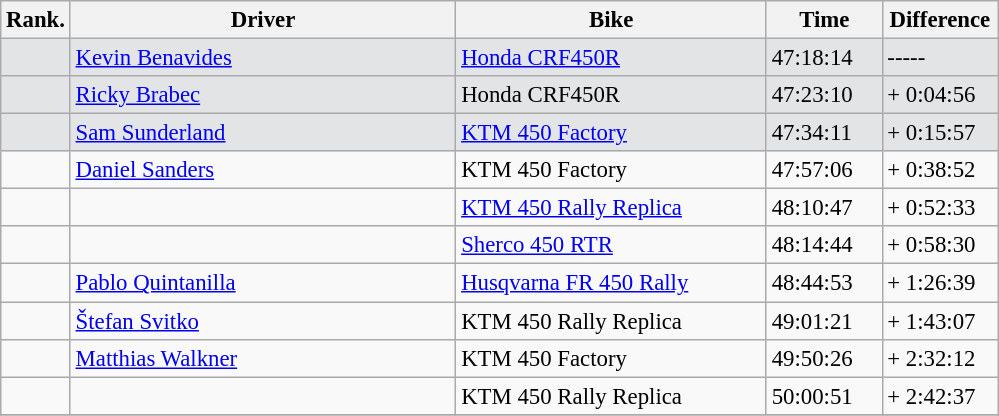<table class="wikitable" style="font-size:95%">
<tr>
<th>Rank.</th>
<th width="250px">Driver</th>
<th width="200px">Bike</th>
<th width="70px">Time</th>
<th width="70px">Difference</th>
</tr>
<tr bgcolor=#E3E4E5>
<td></td>
<td> <a href='#'>Kevin Benavides</a></td>
<td><a href='#'>Honda CRF450R</a></td>
<td>47:18:14</td>
<td>-----</td>
</tr>
<tr bgcolor=#E3E4E5>
<td></td>
<td> <a href='#'>Ricky Brabec</a></td>
<td>Honda CRF450R</td>
<td>47:23:10</td>
<td>+ 0:04:56</td>
</tr>
<tr bgcolor=#E3E4E5>
<td></td>
<td> <a href='#'>Sam Sunderland</a></td>
<td><a href='#'>KTM 450 Factory</a></td>
<td>47:34:11</td>
<td>+ 0:15:57</td>
</tr>
<tr>
<td></td>
<td> <a href='#'>Daniel Sanders</a></td>
<td>KTM 450 Factory</td>
<td>47:57:06</td>
<td>+ 0:38:52</td>
</tr>
<tr>
<td></td>
<td> </td>
<td><a href='#'>KTM 450 Rally Replica</a></td>
<td>48:10:47</td>
<td>+ 0:52:33</td>
</tr>
<tr>
<td></td>
<td> </td>
<td><a href='#'>Sherco 450 RTR</a></td>
<td>48:14:44</td>
<td>+ 0:58:30</td>
</tr>
<tr>
<td></td>
<td> <a href='#'>Pablo Quintanilla</a></td>
<td><a href='#'>Husqvarna FR 450 Rally</a></td>
<td>48:44:53</td>
<td>+ 1:26:39</td>
</tr>
<tr>
<td></td>
<td> <a href='#'>Štefan Svitko</a></td>
<td>KTM 450 Rally Replica</td>
<td>49:01:21</td>
<td>+ 1:43:07</td>
</tr>
<tr>
<td></td>
<td> <a href='#'>Matthias Walkner</a></td>
<td>KTM 450 Factory</td>
<td>49:50:26</td>
<td>+ 2:32:12</td>
</tr>
<tr>
<td></td>
<td> </td>
<td>KTM 450 Rally Replica</td>
<td>50:00:51</td>
<td>+ 2:42:37</td>
</tr>
<tr>
</tr>
</table>
